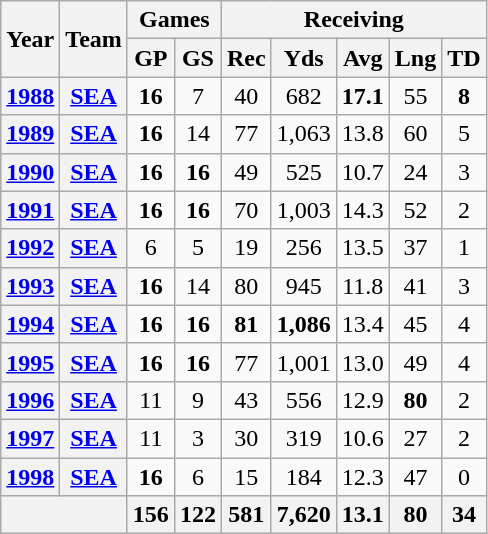<table class="wikitable" style="text-align:center;">
<tr>
<th rowspan="2">Year</th>
<th rowspan="2">Team</th>
<th colspan="2">Games</th>
<th colspan="5">Receiving</th>
</tr>
<tr>
<th>GP</th>
<th>GS</th>
<th>Rec</th>
<th>Yds</th>
<th>Avg</th>
<th>Lng</th>
<th>TD</th>
</tr>
<tr>
<th><a href='#'>1988</a></th>
<th><a href='#'>SEA</a></th>
<td><strong>16</strong></td>
<td>7</td>
<td>40</td>
<td>682</td>
<td><strong>17.1</strong></td>
<td>55</td>
<td><strong>8</strong></td>
</tr>
<tr>
<th><a href='#'>1989</a></th>
<th><a href='#'>SEA</a></th>
<td><strong>16</strong></td>
<td>14</td>
<td>77</td>
<td>1,063</td>
<td>13.8</td>
<td>60</td>
<td>5</td>
</tr>
<tr>
<th><a href='#'>1990</a></th>
<th><a href='#'>SEA</a></th>
<td><strong>16</strong></td>
<td><strong>16</strong></td>
<td>49</td>
<td>525</td>
<td>10.7</td>
<td>24</td>
<td>3</td>
</tr>
<tr>
<th><a href='#'>1991</a></th>
<th><a href='#'>SEA</a></th>
<td><strong>16</strong></td>
<td><strong>16</strong></td>
<td>70</td>
<td>1,003</td>
<td>14.3</td>
<td>52</td>
<td>2</td>
</tr>
<tr>
<th><a href='#'>1992</a></th>
<th><a href='#'>SEA</a></th>
<td>6</td>
<td>5</td>
<td>19</td>
<td>256</td>
<td>13.5</td>
<td>37</td>
<td>1</td>
</tr>
<tr>
<th><a href='#'>1993</a></th>
<th><a href='#'>SEA</a></th>
<td><strong>16</strong></td>
<td>14</td>
<td>80</td>
<td>945</td>
<td>11.8</td>
<td>41</td>
<td>3</td>
</tr>
<tr>
<th><a href='#'>1994</a></th>
<th><a href='#'>SEA</a></th>
<td><strong>16</strong></td>
<td><strong>16</strong></td>
<td><strong>81</strong></td>
<td><strong>1,086</strong></td>
<td>13.4</td>
<td>45</td>
<td>4</td>
</tr>
<tr>
<th><a href='#'>1995</a></th>
<th><a href='#'>SEA</a></th>
<td><strong>16</strong></td>
<td><strong>16</strong></td>
<td>77</td>
<td>1,001</td>
<td>13.0</td>
<td>49</td>
<td>4</td>
</tr>
<tr>
<th><a href='#'>1996</a></th>
<th><a href='#'>SEA</a></th>
<td>11</td>
<td>9</td>
<td>43</td>
<td>556</td>
<td>12.9</td>
<td><strong>80</strong></td>
<td>2</td>
</tr>
<tr>
<th><a href='#'>1997</a></th>
<th><a href='#'>SEA</a></th>
<td>11</td>
<td>3</td>
<td>30</td>
<td>319</td>
<td>10.6</td>
<td>27</td>
<td>2</td>
</tr>
<tr>
<th><a href='#'>1998</a></th>
<th><a href='#'>SEA</a></th>
<td><strong>16</strong></td>
<td>6</td>
<td>15</td>
<td>184</td>
<td>12.3</td>
<td>47</td>
<td>0</td>
</tr>
<tr>
<th colspan="2"></th>
<th>156</th>
<th>122</th>
<th>581</th>
<th>7,620</th>
<th>13.1</th>
<th>80</th>
<th>34</th>
</tr>
</table>
